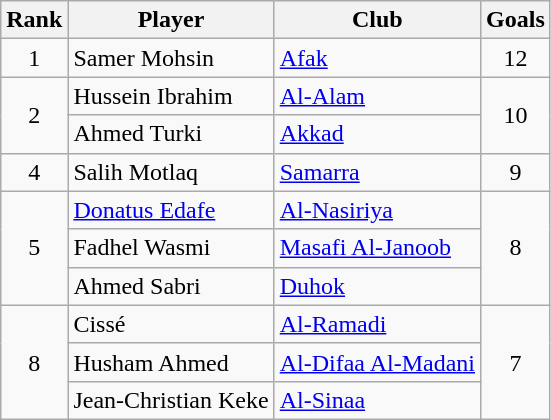<table class="wikitable" style="text-align:center">
<tr>
<th>Rank</th>
<th>Player</th>
<th>Club</th>
<th>Goals</th>
</tr>
<tr>
<td rowspan=1>1</td>
<td align="left"> Samer Mohsin</td>
<td align="left"><a href='#'>Afak</a></td>
<td rowspan=1>12</td>
</tr>
<tr>
<td rowspan=2>2</td>
<td align="left"> Hussein Ibrahim</td>
<td align="left"><a href='#'>Al-Alam</a></td>
<td rowspan=2>10</td>
</tr>
<tr>
<td align="left"> Ahmed Turki</td>
<td align="left"><a href='#'>Akkad</a></td>
</tr>
<tr>
<td rowspan=1>4</td>
<td align="left"> Salih Motlaq</td>
<td align="left"><a href='#'>Samarra</a></td>
<td rowspan=1>9</td>
</tr>
<tr>
<td rowspan=3>5</td>
<td align="left"> <a href='#'>Donatus Edafe</a></td>
<td align="left"><a href='#'>Al-Nasiriya</a></td>
<td rowspan=3>8</td>
</tr>
<tr>
<td align="left"> Fadhel Wasmi</td>
<td align="left"><a href='#'>Masafi Al-Janoob</a></td>
</tr>
<tr>
<td align="left"> Ahmed Sabri</td>
<td align="left"><a href='#'>Duhok</a></td>
</tr>
<tr>
<td rowspan=3>8</td>
<td align="left"> Cissé</td>
<td align="left"><a href='#'>Al-Ramadi</a></td>
<td rowspan=3>7</td>
</tr>
<tr>
<td align="left"> Husham Ahmed</td>
<td align="left"><a href='#'>Al-Difaa Al-Madani</a></td>
</tr>
<tr>
<td align="left"> Jean-Christian Keke</td>
<td align="left"><a href='#'>Al-Sinaa</a></td>
</tr>
</table>
